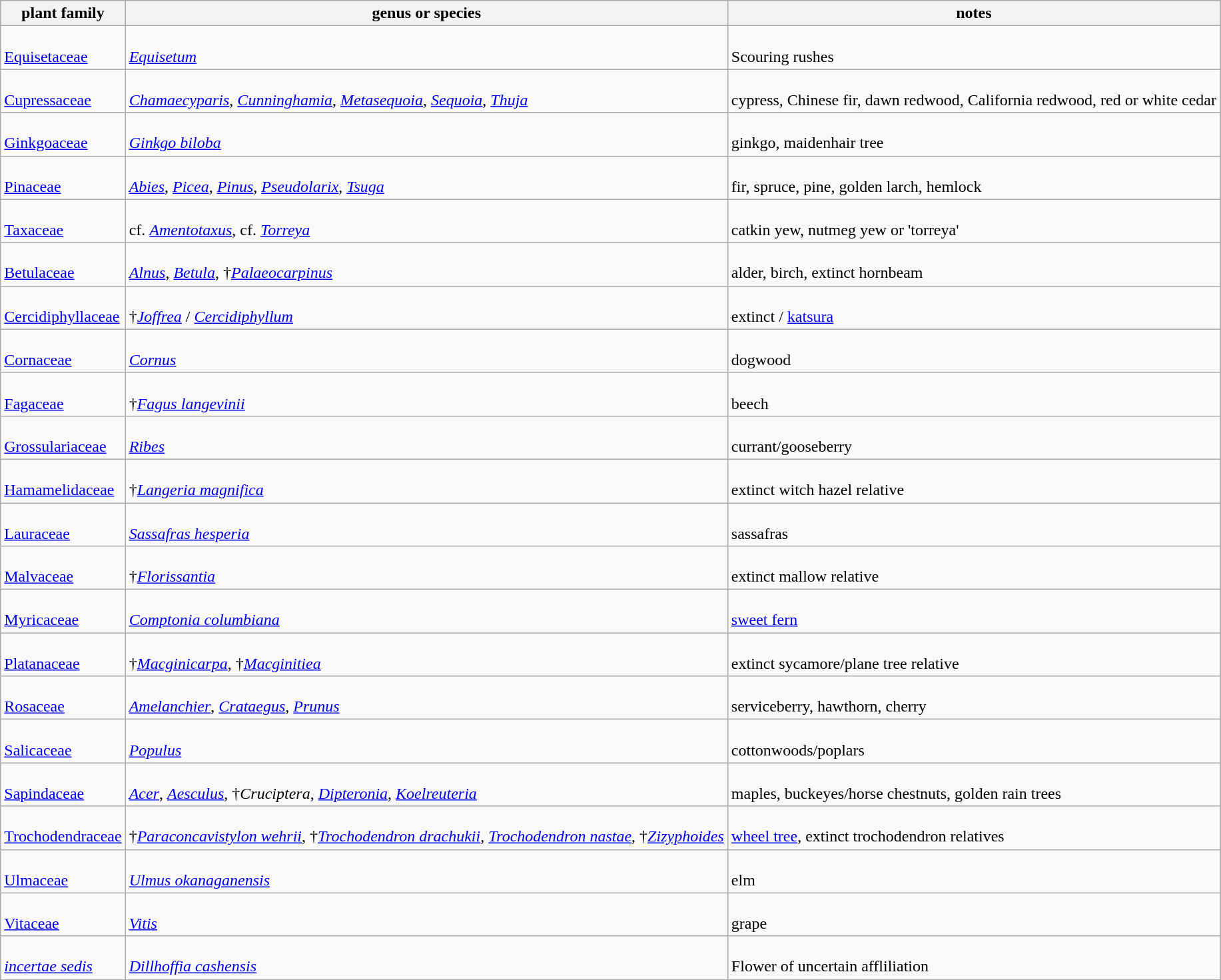<table class="wikitable">
<tr>
<th>plant family</th>
<th>genus or species</th>
<th>notes</th>
</tr>
<tr>
<td><br><a href='#'>Equisetaceae</a></td>
<td><br><em><a href='#'>Equisetum</a></em></td>
<td><br>Scouring rushes</td>
</tr>
<tr>
<td><br><a href='#'>Cupressaceae</a></td>
<td><br><em><a href='#'>Chamaecyparis</a></em>, <em><a href='#'>Cunninghamia</a></em>, <em><a href='#'>Metasequoia</a></em>, <em><a href='#'>Sequoia</a></em>, <em><a href='#'>Thuja</a></em></td>
<td><br>cypress, Chinese fir, dawn redwood, California redwood, red or white cedar</td>
</tr>
<tr>
<td><br><a href='#'>Ginkgoaceae</a></td>
<td><br><em><a href='#'>Ginkgo biloba</a></em></td>
<td><br>ginkgo, maidenhair tree</td>
</tr>
<tr>
<td><br><a href='#'>Pinaceae</a></td>
<td><br><em><a href='#'>Abies</a></em>, <em><a href='#'>Picea</a></em>, <em><a href='#'>Pinus</a></em>, <em><a href='#'>Pseudolarix</a></em>, <em><a href='#'>Tsuga</a></em></td>
<td><br>fir, spruce, pine, golden larch, hemlock</td>
</tr>
<tr>
<td><br><a href='#'>Taxaceae</a></td>
<td><br>cf. <em><a href='#'>Amentotaxus</a></em>, cf. <em><a href='#'>Torreya</a></em></td>
<td><br>catkin yew, nutmeg yew or 'torreya'</td>
</tr>
<tr>
<td><br><a href='#'>Betulaceae</a></td>
<td><br><em><a href='#'>Alnus</a></em>, <em><a href='#'>Betula</a></em>, †<em><a href='#'>Palaeocarpinus</a></em></td>
<td><br>alder, birch, extinct hornbeam</td>
</tr>
<tr>
<td><br><a href='#'>Cercidiphyllaceae</a></td>
<td><br>†<em><a href='#'>Joffrea</a></em> / <em><a href='#'>Cercidiphyllum</a></em></td>
<td><br>extinct / <a href='#'>katsura</a></td>
</tr>
<tr>
<td><br><a href='#'>Cornaceae</a></td>
<td><br><em><a href='#'>Cornus</a></em></td>
<td><br>dogwood</td>
</tr>
<tr>
<td><br><a href='#'>Fagaceae</a></td>
<td><br>†<em><a href='#'>Fagus langevinii</a></em></td>
<td><br>beech</td>
</tr>
<tr>
<td><br><a href='#'>Grossulariaceae</a></td>
<td><br><em><a href='#'>Ribes</a></em></td>
<td><br>currant/gooseberry</td>
</tr>
<tr>
<td><br><a href='#'>Hamamelidaceae</a></td>
<td><br>†<em><a href='#'>Langeria magnifica</a></em></td>
<td><br>extinct witch hazel relative</td>
</tr>
<tr>
<td><br><a href='#'>Lauraceae</a></td>
<td><br><em><a href='#'>Sassafras hesperia</a></em></td>
<td><br>sassafras</td>
</tr>
<tr>
<td><br><a href='#'>Malvaceae</a></td>
<td><br>†<em><a href='#'>Florissantia</a></em></td>
<td><br>extinct mallow relative</td>
</tr>
<tr>
<td><br><a href='#'>Myricaceae</a></td>
<td><br><em><a href='#'>Comptonia columbiana</a></em></td>
<td><br><a href='#'>sweet fern</a></td>
</tr>
<tr>
<td><br><a href='#'>Platanaceae</a></td>
<td><br>†<em><a href='#'>Macginicarpa</a></em>, †<em><a href='#'>Macginitiea</a></em></td>
<td><br>extinct sycamore/plane tree relative</td>
</tr>
<tr>
<td><br><a href='#'>Rosaceae</a></td>
<td><br><em><a href='#'>Amelanchier</a></em>, <em><a href='#'>Crataegus</a></em>, <em><a href='#'>Prunus</a></em></td>
<td><br>serviceberry, hawthorn, cherry</td>
</tr>
<tr>
<td><br><a href='#'>Salicaceae</a></td>
<td><br><em><a href='#'>Populus</a></em></td>
<td><br>cottonwoods/poplars</td>
</tr>
<tr>
<td><br><a href='#'>Sapindaceae</a></td>
<td><br><em><a href='#'>Acer</a></em>, <em><a href='#'>Aesculus</a></em>, †<em>Cruciptera</em>, <em><a href='#'>Dipteronia</a></em>, <em><a href='#'>Koelreuteria</a></em></td>
<td><br>maples, buckeyes/horse chestnuts, golden rain trees</td>
</tr>
<tr>
<td><br><a href='#'>Trochodendraceae</a></td>
<td><br>†<em><a href='#'>Paraconcavistylon wehrii</a></em>, †<em><a href='#'>Trochodendron drachukii</a></em>, <em><a href='#'>Trochodendron nastae</a></em>, †<em><a href='#'>Zizyphoides</a></em></td>
<td><br><a href='#'>wheel tree</a>, extinct trochodendron relatives</td>
</tr>
<tr>
<td><br><a href='#'>Ulmaceae</a></td>
<td><br><em><a href='#'>Ulmus okanaganensis</a></em></td>
<td><br>elm</td>
</tr>
<tr>
<td><br><a href='#'>Vitaceae</a></td>
<td><br><em><a href='#'>Vitis</a></em></td>
<td><br>grape</td>
</tr>
<tr>
<td><br><em><a href='#'>incertae sedis</a></em></td>
<td><br><em><a href='#'>Dillhoffia cashensis</a></em></td>
<td><br>Flower of uncertain affliliation</td>
</tr>
</table>
